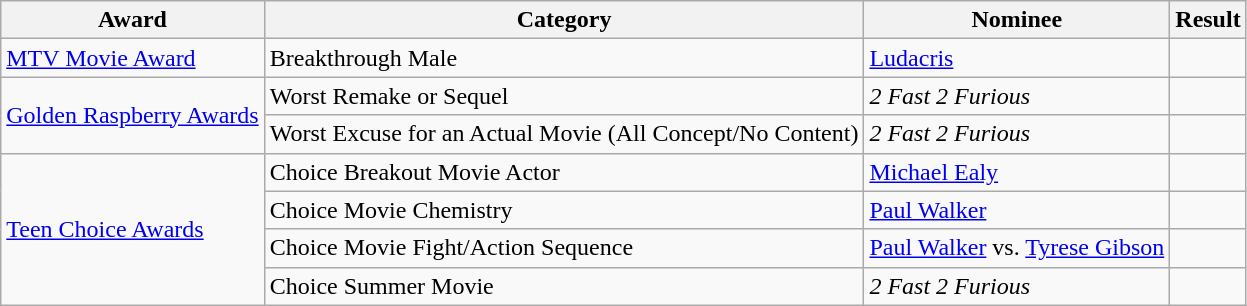<table class="wikitable sortable">
<tr>
<th>Award</th>
<th>Category</th>
<th>Nominee</th>
<th>Result</th>
</tr>
<tr>
<td><a href='#'>MTV Movie Award</a></td>
<td>Breakthrough Male</td>
<td><a href='#'>Ludacris</a></td>
<td></td>
</tr>
<tr>
<td rowspan=2><a href='#'>Golden Raspberry Awards</a></td>
<td>Worst Remake or Sequel</td>
<td><em>2 Fast 2 Furious</em></td>
<td></td>
</tr>
<tr>
<td>Worst Excuse for an Actual Movie (All Concept/No Content)</td>
<td><em>2 Fast 2 Furious</em></td>
<td></td>
</tr>
<tr>
<td rowspan=4><a href='#'>Teen Choice Awards</a></td>
<td>Choice Breakout Movie Actor</td>
<td><a href='#'>Michael Ealy</a></td>
<td></td>
</tr>
<tr>
<td>Choice Movie Chemistry</td>
<td><a href='#'>Paul Walker</a></td>
<td></td>
</tr>
<tr>
<td>Choice Movie Fight/Action Sequence</td>
<td><a href='#'>Paul Walker</a> vs. <a href='#'>Tyrese Gibson</a></td>
<td></td>
</tr>
<tr>
<td>Choice Summer Movie</td>
<td><em>2 Fast 2 Furious</em></td>
<td></td>
</tr>
</table>
